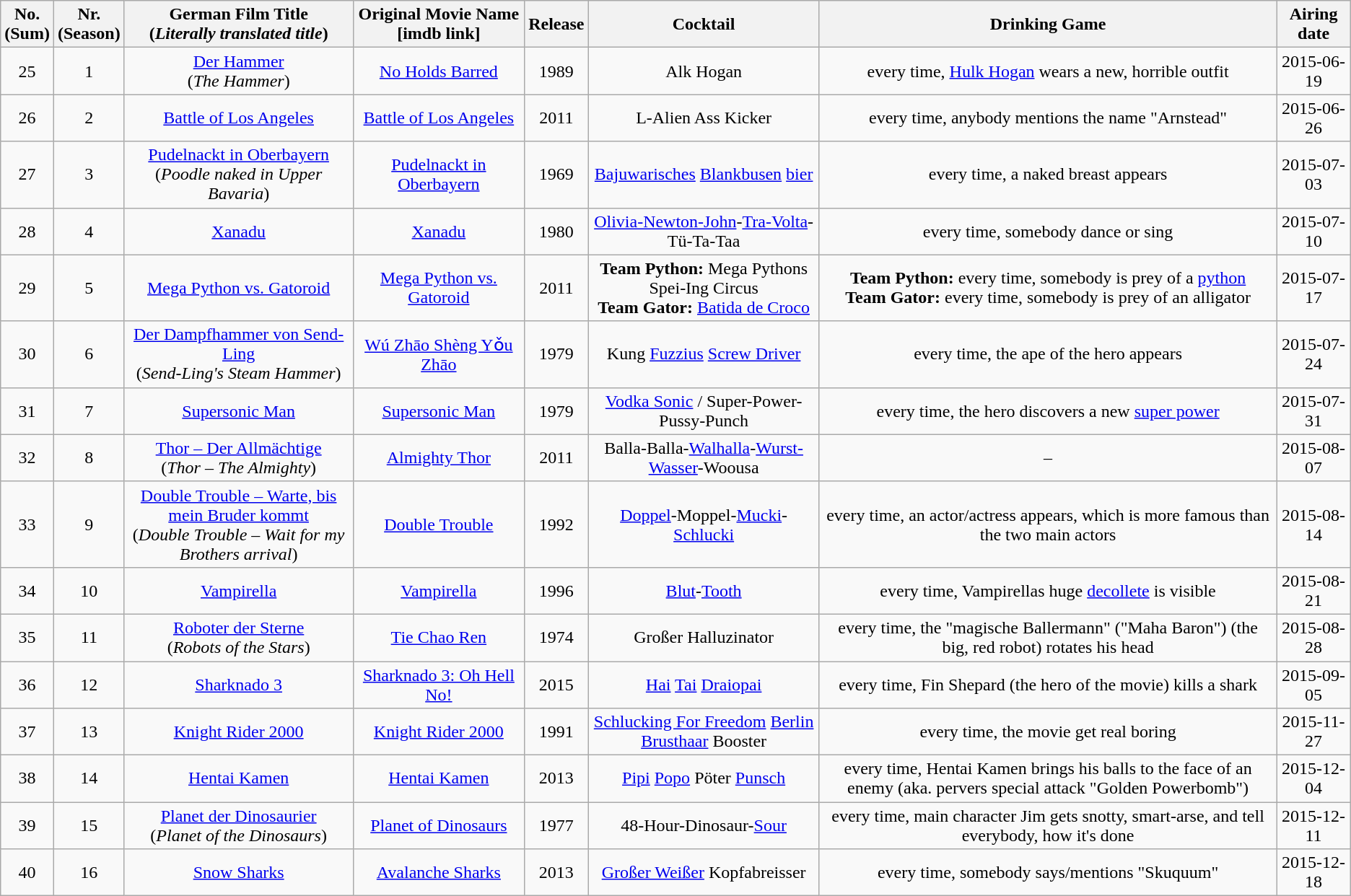<table class="wikitable sortable zebra" style="text-align:center;">
<tr>
<th>No.<br>(Sum)</th>
<th>Nr.<br>(Season)</th>
<th>German Film Title <br> (<em>Literally translated title</em>)</th>
<th>Original Movie Name [imdb link]</th>
<th>Release</th>
<th>Cocktail</th>
<th>Drinking Game</th>
<th>Airing date</th>
</tr>
<tr>
<td>25</td>
<td>1</td>
<td><a href='#'>Der Hammer</a><br>(<em>The Hammer</em>)</td>
<td><a href='#'>No Holds Barred</a></td>
<td>1989</td>
<td>Alk Hogan</td>
<td>every time, <a href='#'>Hulk Hogan</a> wears a new, horrible outfit</td>
<td>2015-06-19</td>
</tr>
<tr>
<td>26</td>
<td>2</td>
<td><a href='#'>Battle of Los Angeles</a></td>
<td><a href='#'>Battle of Los Angeles</a></td>
<td>2011</td>
<td>L-Alien Ass Kicker</td>
<td>every time, anybody mentions the name "Arnstead"</td>
<td>2015-06-26</td>
</tr>
<tr>
<td>27</td>
<td>3</td>
<td><a href='#'>Pudelnackt in Oberbayern</a><br>(<em>Poodle naked in Upper Bavaria</em>)</td>
<td><a href='#'>Pudelnackt in Oberbayern</a> </td>
<td>1969</td>
<td><a href='#'>Bajuwarisches</a> <a href='#'>Blankbusen</a> <a href='#'>bier</a></td>
<td>every time, a naked breast appears</td>
<td>2015-07-03</td>
</tr>
<tr>
<td>28</td>
<td>4</td>
<td><a href='#'>Xanadu</a></td>
<td><a href='#'>Xanadu</a></td>
<td>1980</td>
<td><a href='#'>Olivia-Newton-John</a>-<a href='#'>Tra-Volta</a>-Tü-Ta-Taa</td>
<td>every time, somebody dance or sing</td>
<td>2015-07-10</td>
</tr>
<tr>
<td>29</td>
<td>5</td>
<td><a href='#'>Mega Python vs. Gatoroid</a></td>
<td><a href='#'>Mega Python vs. Gatoroid</a></td>
<td>2011</td>
<td><strong>Team Python:</strong> Mega Pythons Spei-Ing Circus<br><strong>Team Gator:</strong> <a href='#'>Batida de Croco</a></td>
<td><strong>Team Python:</strong> every time, somebody is prey of a <a href='#'>python</a><br> <strong>Team Gator:</strong> every time, somebody is prey of an alligator</td>
<td>2015-07-17</td>
</tr>
<tr>
<td>30</td>
<td>6</td>
<td><a href='#'>Der Dampfhammer von Send-Ling</a><br>(<em>Send-Ling's Steam Hammer</em>)</td>
<td><a href='#'>Wú Zhāo Shèng Yǒu Zhāo</a></td>
<td>1979</td>
<td>Kung <a href='#'>Fuzzius</a> <a href='#'>Screw Driver</a></td>
<td>every time, the ape of the hero appears</td>
<td>2015-07-24</td>
</tr>
<tr>
<td>31</td>
<td>7</td>
<td><a href='#'>Supersonic Man</a></td>
<td><a href='#'>Supersonic Man</a></td>
<td>1979</td>
<td><a href='#'>Vodka Sonic</a> / Super-Power-Pussy-Punch</td>
<td>every time, the hero discovers a new <a href='#'>super power</a></td>
<td>2015-07-31</td>
</tr>
<tr>
<td>32</td>
<td>8</td>
<td><a href='#'>Thor – Der Allmächtige</a><br>(<em>Thor – The Almighty</em>)</td>
<td><a href='#'>Almighty Thor</a></td>
<td>2011</td>
<td>Balla-Balla-<a href='#'>Walhalla</a>-<a href='#'>Wurst-Wasser</a>-Woousa</td>
<td>–</td>
<td>2015-08-07</td>
</tr>
<tr>
<td>33</td>
<td>9</td>
<td><a href='#'>Double Trouble – Warte, bis mein Bruder kommt</a><br>(<em>Double Trouble – Wait for my Brothers arrival</em>)</td>
<td><a href='#'>Double Trouble</a></td>
<td>1992</td>
<td><a href='#'>Doppel</a>-Moppel-<a href='#'>Mucki</a>-<a href='#'>Schlucki</a></td>
<td>every time, an actor/actress appears, which is more famous than the two main actors</td>
<td>2015-08-14</td>
</tr>
<tr>
<td>34</td>
<td>10</td>
<td><a href='#'>Vampirella</a></td>
<td><a href='#'>Vampirella</a></td>
<td>1996</td>
<td><a href='#'>Blut</a>-<a href='#'>Tooth</a></td>
<td>every time, Vampirellas huge <a href='#'>decollete</a> is visible</td>
<td>2015-08-21</td>
</tr>
<tr>
<td>35</td>
<td>11</td>
<td><a href='#'>Roboter der Sterne</a><br>(<em>Robots of the Stars</em>)</td>
<td><a href='#'>Tie Chao Ren</a> </td>
<td>1974</td>
<td>Großer Halluzinator</td>
<td>every time, the "magische Ballermann" ("Maha Baron") (the big, red robot) rotates his head</td>
<td>2015-08-28</td>
</tr>
<tr>
<td>36</td>
<td>12</td>
<td><a href='#'>Sharknado 3</a></td>
<td><a href='#'>Sharknado 3: Oh Hell No!</a></td>
<td>2015</td>
<td><a href='#'>Hai</a> <a href='#'>Tai</a> <a href='#'>Draiopai</a></td>
<td>every time, Fin Shepard (the hero of the movie) kills a shark</td>
<td>2015-09-05</td>
</tr>
<tr>
<td>37</td>
<td>13</td>
<td><a href='#'>Knight Rider 2000</a></td>
<td><a href='#'>Knight Rider 2000</a></td>
<td>1991</td>
<td><a href='#'>Schlucking For Freedom</a> <a href='#'>Berlin</a> <a href='#'>Brusthaar</a> Booster</td>
<td>every time, the movie get real boring</td>
<td>2015-11-27</td>
</tr>
<tr>
<td>38</td>
<td>14</td>
<td><a href='#'>Hentai Kamen</a></td>
<td><a href='#'>Hentai Kamen</a></td>
<td>2013</td>
<td><a href='#'>Pipi</a> <a href='#'>Popo</a> Pöter <a href='#'>Punsch</a></td>
<td>every time, Hentai Kamen brings his balls to the face of an enemy (aka. pervers special attack "Golden Powerbomb")</td>
<td>2015-12-04</td>
</tr>
<tr>
<td>39</td>
<td>15</td>
<td><a href='#'>Planet der Dinosaurier</a><br>(<em>Planet of the Dinosaurs</em>)</td>
<td><a href='#'>Planet of Dinosaurs</a></td>
<td>1977</td>
<td>48-Hour-Dinosaur-<a href='#'>Sour</a></td>
<td>every time, main character Jim gets snotty, smart-arse, and tell everybody, how it's done</td>
<td>2015-12-11</td>
</tr>
<tr>
<td>40</td>
<td>16</td>
<td><a href='#'>Snow Sharks</a></td>
<td><a href='#'>Avalanche Sharks</a></td>
<td>2013</td>
<td><a href='#'>Großer Weißer</a> Kopfabreisser</td>
<td>every time, somebody says/mentions "Skuquum"</td>
<td>2015-12-18</td>
</tr>
</table>
